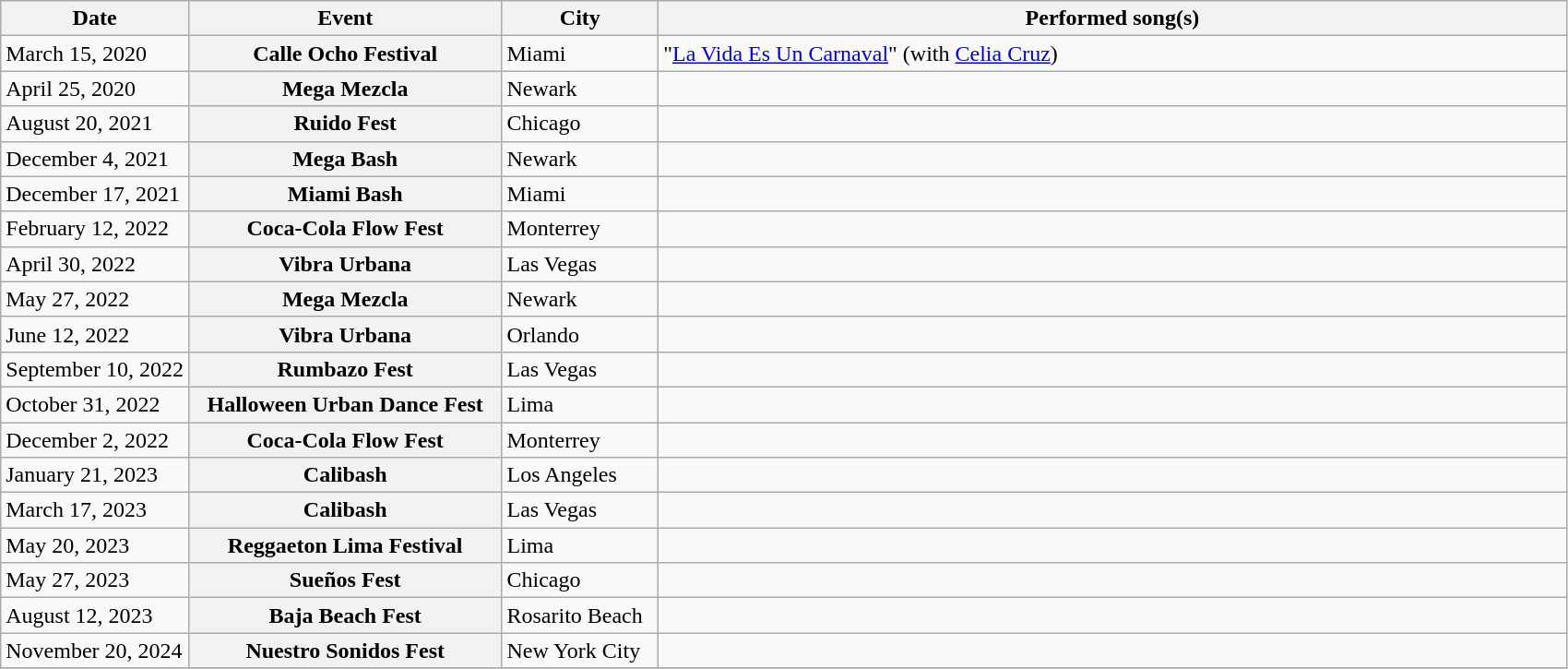<table class="wikitable sortable plainrowheaders">
<tr>
<th style="width:12%;">Date</th>
<th style="width:20%;">Event</th>
<th style="width:10%;">City</th>
<th class="unsortable">Performed song(s)</th>
</tr>
<tr>
<td>March 15, 2020</td>
<th scope="row">Calle Ocho Festival</th>
<td>Miami</td>
<td>"<a href='#'>La Vida Es Un Carnaval</a>" (with <a href='#'>Celia Cruz</a>)</td>
</tr>
<tr>
<td>April 25, 2020</td>
<th scope="row">Mega Mezcla</th>
<td>Newark</td>
<td></td>
</tr>
<tr>
<td>August 20, 2021</td>
<th scope="row">Ruido Fest</th>
<td>Chicago</td>
<td></td>
</tr>
<tr>
<td>December 4, 2021</td>
<th scope="row">Mega Bash</th>
<td>Newark</td>
<td></td>
</tr>
<tr>
<td>December 17, 2021</td>
<th scope="row">Miami Bash</th>
<td>Miami</td>
<td></td>
</tr>
<tr>
<td>February 12, 2022</td>
<th scope="row">Coca-Cola Flow Fest</th>
<td>Monterrey</td>
<td></td>
</tr>
<tr>
<td>April 30, 2022</td>
<th scope="row">Vibra Urbana</th>
<td>Las Vegas</td>
<td></td>
</tr>
<tr>
<td>May 27, 2022</td>
<th scope="row">Mega Mezcla</th>
<td>Newark</td>
<td></td>
</tr>
<tr>
<td>June 12, 2022</td>
<th scope="row">Vibra Urbana</th>
<td>Orlando</td>
<td></td>
</tr>
<tr>
<td>September 10, 2022</td>
<th scope="row">Rumbazo Fest</th>
<td>Las Vegas</td>
<td></td>
</tr>
<tr>
<td>October 31, 2022</td>
<th scope="row">Halloween Urban Dance Fest</th>
<td>Lima</td>
<td></td>
</tr>
<tr>
<td>December 2, 2022</td>
<th scope="row">Coca-Cola Flow Fest</th>
<td>Monterrey</td>
<td></td>
</tr>
<tr>
<td>January 21, 2023</td>
<th scope="row">Calibash</th>
<td>Los Angeles</td>
<td></td>
</tr>
<tr>
<td>March 17, 2023</td>
<th scope="row">Calibash</th>
<td>Las Vegas</td>
<td></td>
</tr>
<tr>
<td>May 20, 2023</td>
<th scope="row">Reggaeton Lima Festival</th>
<td>Lima</td>
<td></td>
</tr>
<tr>
<td>May 27, 2023</td>
<th scope="row">Sueños Fest</th>
<td>Chicago</td>
<td></td>
</tr>
<tr>
<td>August 12, 2023</td>
<th scope="row">Baja Beach Fest</th>
<td>Rosarito Beach</td>
<td></td>
</tr>
<tr>
<td>November 20, 2024</td>
<th scope="row">Nuestro Sonidos Fest</th>
<td>New York City</td>
<td></td>
</tr>
<tr>
</tr>
</table>
